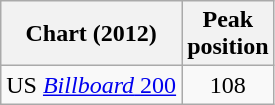<table class="wikitable sortable">
<tr>
<th>Chart (2012)</th>
<th>Peak<br>position</th>
</tr>
<tr>
<td>US <a href='#'><em>Billboard</em> 200</a></td>
<td style="text-align:center;">108</td>
</tr>
</table>
